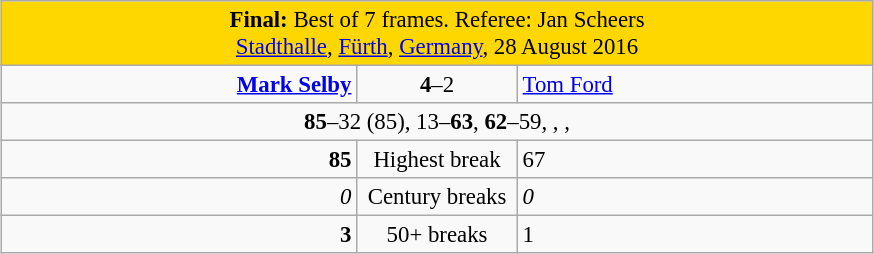<table class="wikitable" style="font-size: 95%; margin: 1em auto 1em auto;">
<tr>
<td colspan="3" align="center" bgcolor="#ffd700"><strong>Final:</strong> Best of 7 frames. Referee: Jan Scheers<br> <a href='#'>Stadthalle</a>, <a href='#'>Fürth</a>, <a href='#'>Germany</a>, 28 August 2016</td>
</tr>
<tr>
<td width="230" align="right"><strong><a href='#'>Mark Selby</a></strong><br></td>
<td width="100" align="center"><strong>4</strong>–2</td>
<td width="230"><a href='#'>Tom Ford</a><br></td>
</tr>
<tr>
<td colspan="3" align="center" style="font-size: 100%"><strong>85</strong>–32 (85), 13–<strong>63</strong>, <strong>62</strong>–59, , , </td>
</tr>
<tr>
<td align="right"><strong>85</strong></td>
<td align="center">Highest break</td>
<td>67</td>
</tr>
<tr>
<td align="right"><em>0</em></td>
<td align="center">Century breaks</td>
<td><em>0</em></td>
</tr>
<tr>
<td align="right"><strong>3</strong></td>
<td align="center">50+ breaks</td>
<td>1</td>
</tr>
</table>
